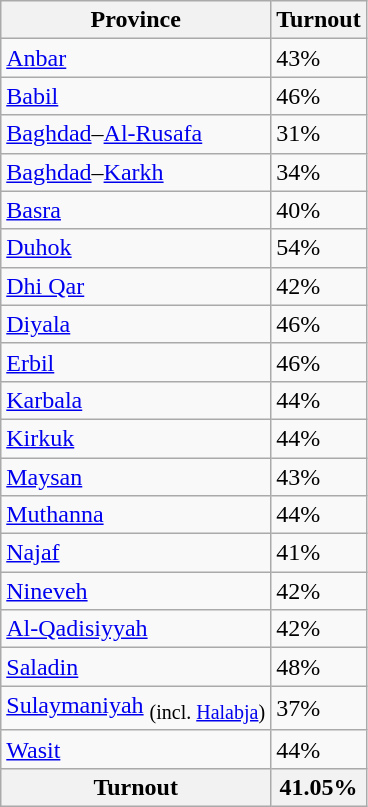<table class="wikitable sortable">
<tr>
<th>Province</th>
<th>Turnout</th>
</tr>
<tr>
<td><a href='#'>Anbar</a></td>
<td>43%</td>
</tr>
<tr>
<td><a href='#'>Babil</a></td>
<td>46%</td>
</tr>
<tr>
<td><a href='#'>Baghdad</a>–<a href='#'>Al-Rusafa</a></td>
<td>31%</td>
</tr>
<tr>
<td><a href='#'>Baghdad</a>–<a href='#'>Karkh</a></td>
<td>34%</td>
</tr>
<tr>
<td><a href='#'>Basra</a></td>
<td>40%</td>
</tr>
<tr>
<td><a href='#'>Duhok</a></td>
<td>54%</td>
</tr>
<tr>
<td><a href='#'>Dhi Qar</a></td>
<td>42%</td>
</tr>
<tr>
<td><a href='#'>Diyala</a></td>
<td>46%</td>
</tr>
<tr>
<td><a href='#'>Erbil</a></td>
<td>46%</td>
</tr>
<tr>
<td><a href='#'>Karbala</a></td>
<td>44%</td>
</tr>
<tr>
<td><a href='#'>Kirkuk</a></td>
<td>44%</td>
</tr>
<tr>
<td><a href='#'>Maysan</a></td>
<td>43%</td>
</tr>
<tr>
<td><a href='#'>Muthanna</a></td>
<td>44%</td>
</tr>
<tr>
<td><a href='#'>Najaf</a></td>
<td>41%</td>
</tr>
<tr>
<td><a href='#'>Nineveh</a></td>
<td>42%</td>
</tr>
<tr>
<td><a href='#'>Al-Qadisiyyah</a></td>
<td>42%</td>
</tr>
<tr>
<td><a href='#'>Saladin</a></td>
<td>48%</td>
</tr>
<tr>
<td><a href='#'>Sulaymaniyah</a> <sub>(incl. <a href='#'>Halabja</a>)</sub></td>
<td>37%</td>
</tr>
<tr>
<td><a href='#'>Wasit</a></td>
<td>44%</td>
</tr>
<tr>
<th>Turnout</th>
<th>41.05%</th>
</tr>
</table>
